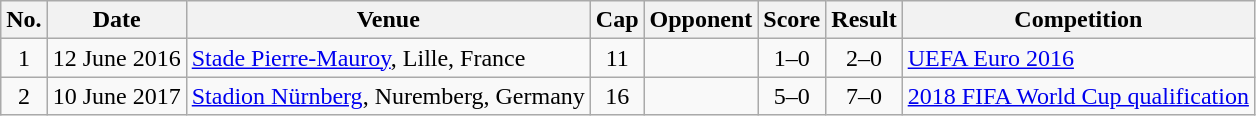<table class="wikitable sortable">
<tr>
<th scope=col>No.</th>
<th scope=col>Date</th>
<th scope=col>Venue</th>
<th scope=col>Cap</th>
<th scope=col>Opponent</th>
<th scope=col>Score</th>
<th scope=col>Result</th>
<th scope=col>Competition</th>
</tr>
<tr>
<td align=center>1</td>
<td>12 June 2016</td>
<td><a href='#'>Stade Pierre-Mauroy</a>, Lille, France</td>
<td align=center>11</td>
<td></td>
<td align=center>1–0</td>
<td align=center>2–0</td>
<td><a href='#'>UEFA Euro 2016</a></td>
</tr>
<tr>
<td align=center>2</td>
<td>10 June 2017</td>
<td><a href='#'>Stadion Nürnberg</a>, Nuremberg, Germany</td>
<td align=center>16</td>
<td></td>
<td align=center>5–0</td>
<td align=center>7–0</td>
<td><a href='#'>2018 FIFA World Cup qualification</a></td>
</tr>
</table>
